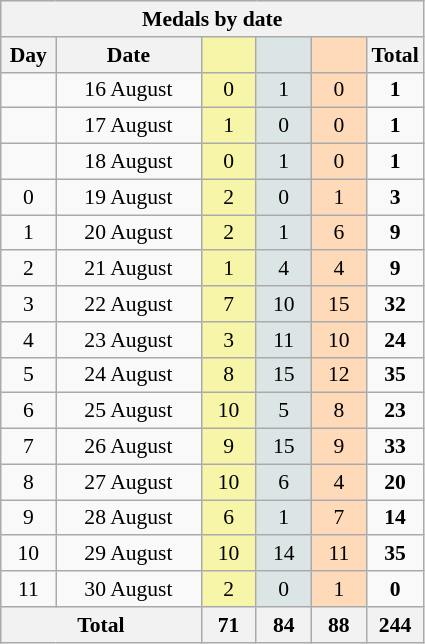<table class="wikitable" style="font-size:90%; text-align:center;">
<tr style="background:#efefef;">
<th colspan=6>Medals by date</th>
</tr>
<tr>
<th width=30>Day</th>
<th width=90>Date</th>
<th width=30 style="background:#F7F6A8;"></th>
<th width=30 style="background:#DCE5E5;"></th>
<th width=30 style="background:#FFDAB9;"></th>
<th width=30>Total</th>
</tr>
<tr>
<td></td>
<td>16 August</td>
<td style="background:#F7F6A8;">0</td>
<td style="background:#DCE5E5;">1</td>
<td style="background:#FFDAB9;">0</td>
<td><strong>1</strong></td>
</tr>
<tr>
<td></td>
<td>17 August</td>
<td style="background:#F7F6A8;">1</td>
<td style="background:#DCE5E5;">0</td>
<td style="background:#FFDAB9;">0</td>
<td><strong>1</strong></td>
</tr>
<tr>
<td></td>
<td>18 August</td>
<td style="background:#F7F6A8;">0</td>
<td style="background:#DCE5E5;">1</td>
<td style="background:#FFDAB9;">0</td>
<td><strong>1</strong></td>
</tr>
<tr>
<td>0</td>
<td>19 August</td>
<td style="background:#F7F6A8;">2</td>
<td style="background:#DCE5E5;">0</td>
<td style="background:#FFDAB9;">1</td>
<td><strong>3</strong></td>
</tr>
<tr>
<td>1</td>
<td>20 August</td>
<td style="background:#F7F6A8;">2</td>
<td style="background:#DCE5E5;">1</td>
<td style="background:#FFDAB9;">6</td>
<td><strong>9</strong></td>
</tr>
<tr>
<td>2</td>
<td>21 August</td>
<td style="background:#F7F6A8;">1</td>
<td style="background:#DCE5E5;">4</td>
<td style="background:#FFDAB9;">4</td>
<td><strong>9</strong></td>
</tr>
<tr>
<td>3</td>
<td>22 August</td>
<td style="background:#F7F6A8;">7</td>
<td style="background:#DCE5E5;">10</td>
<td style="background:#FFDAB9;">15</td>
<td><strong>32</strong></td>
</tr>
<tr>
<td>4</td>
<td>23 August</td>
<td style="background:#F7F6A8;">3</td>
<td style="background:#DCE5E5;">11</td>
<td style="background:#FFDAB9;">10</td>
<td><strong>24</strong></td>
</tr>
<tr>
<td>5</td>
<td>24 August</td>
<td style="background:#F7F6A8;">8</td>
<td style="background:#DCE5E5;">15</td>
<td style="background:#FFDAB9;">12</td>
<td><strong>35</strong></td>
</tr>
<tr>
<td>6</td>
<td>25 August</td>
<td style="background:#F7F6A8;">10</td>
<td style="background:#DCE5E5;">5</td>
<td style="background:#FFDAB9;">8</td>
<td><strong>23</strong></td>
</tr>
<tr>
<td>7</td>
<td>26 August</td>
<td style="background:#F7F6A8;">9</td>
<td style="background:#DCE5E5;">15</td>
<td style="background:#FFDAB9;">9</td>
<td><strong>33</strong></td>
</tr>
<tr>
<td>8</td>
<td>27 August</td>
<td style="background:#F7F6A8;">10</td>
<td style="background:#DCE5E5;">6</td>
<td style="background:#FFDAB9;">4</td>
<td><strong>20</strong></td>
</tr>
<tr>
<td>9</td>
<td>28 August</td>
<td style="background:#F7F6A8;">6</td>
<td style="background:#DCE5E5;">1</td>
<td style="background:#FFDAB9;">7</td>
<td><strong>14</strong></td>
</tr>
<tr>
<td>10</td>
<td>29 August</td>
<td style="background:#F7F6A8;">10</td>
<td style="background:#DCE5E5;">14</td>
<td style="background:#FFDAB9;">11</td>
<td><strong>35</strong></td>
</tr>
<tr>
<td>11</td>
<td>30 August</td>
<td style="background:#F7F6A8;">2</td>
<td style="background:#DCE5E5;">0</td>
<td style="background:#FFDAB9;">1</td>
<td><strong>0</strong></td>
</tr>
<tr>
<th colspan="2">Total</th>
<th>71</th>
<th>84</th>
<th>88</th>
<th>244</th>
</tr>
</table>
